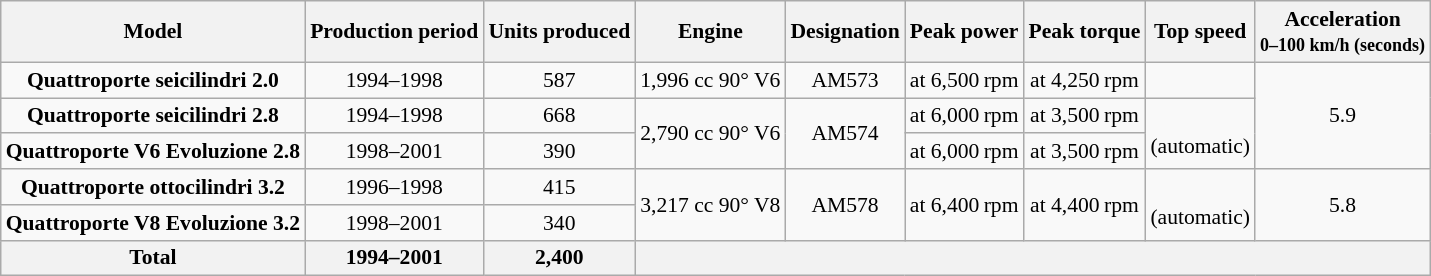<table class="wikitable" style="text-align:center; font-size:90%;">
<tr>
<th>Model</th>
<th>Production period</th>
<th>Units produced</th>
<th>Engine</th>
<th>Designation</th>
<th>Peak power</th>
<th>Peak torque</th>
<th>Top speed</th>
<th>Acceleration<br><small>0–100 km/h (seconds)</small></th>
</tr>
<tr>
<td><strong>Quattroporte seicilindri 2.0</strong></td>
<td>1994–1998</td>
<td>587</td>
<td>1,996 cc 90° V6</td>
<td>AM573</td>
<td> at 6,500 rpm</td>
<td> at 4,250 rpm</td>
<td></td>
<td rowspan=3>5.9</td>
</tr>
<tr>
<td><strong>Quattroporte seicilindri 2.8</strong></td>
<td>1994–1998</td>
<td>668</td>
<td rowspan=2>2,790 cc 90° V6</td>
<td rowspan=2>AM574</td>
<td> at 6,000 rpm</td>
<td> at 3,500 rpm</td>
<td rowspan=2><br> (automatic)</td>
</tr>
<tr>
<td><strong>Quattroporte V6 Evoluzione 2.8</strong></td>
<td>1998–2001</td>
<td>390</td>
<td> at 6,000 rpm</td>
<td> at 3,500 rpm</td>
</tr>
<tr>
<td><strong>Quattroporte ottocilindri 3.2</strong></td>
<td>1996–1998</td>
<td>415</td>
<td rowspan=2>3,217 cc 90° V8</td>
<td rowspan=2>AM578</td>
<td rowspan=2> at 6,400 rpm</td>
<td rowspan=2> at 4,400 rpm</td>
<td rowspan=2><br> (automatic)</td>
<td rowspan=2>5.8</td>
</tr>
<tr>
<td><strong>Quattroporte V8 Evoluzione 3.2</strong></td>
<td>1998–2001</td>
<td>340</td>
</tr>
<tr>
<th>Total</th>
<th>1994–2001</th>
<th>2,400</th>
<th colspan=6></th>
</tr>
</table>
